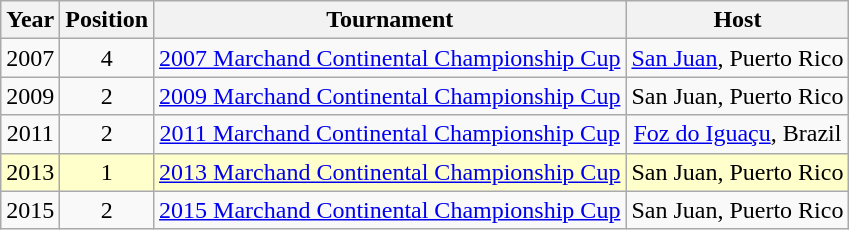<table class="wikitable">
<tr>
<th>Year</th>
<th>Position</th>
<th>Tournament</th>
<th>Host</th>
</tr>
<tr style="text-align:center;">
<td>2007</td>
<td>4</td>
<td><a href='#'>2007 Marchand Continental Championship Cup</a></td>
<td><a href='#'>San Juan</a>, Puerto Rico</td>
</tr>
<tr style="text-align:center;">
<td>2009</td>
<td>2</td>
<td><a href='#'>2009 Marchand Continental Championship Cup</a></td>
<td>San Juan, Puerto Rico</td>
</tr>
<tr style="text-align:center;">
<td>2011</td>
<td>2</td>
<td><a href='#'>2011 Marchand Continental Championship Cup</a></td>
<td><a href='#'>Foz do Iguaçu</a>, Brazil</td>
</tr>
<tr style="background:#ffc; text-align:center;">
<td>2013</td>
<td>1</td>
<td><a href='#'>2013 Marchand Continental Championship Cup</a></td>
<td>San Juan, Puerto Rico</td>
</tr>
<tr style="text-align:center;">
<td>2015</td>
<td>2</td>
<td><a href='#'>2015 Marchand Continental Championship Cup</a></td>
<td>San Juan, Puerto Rico</td>
</tr>
</table>
